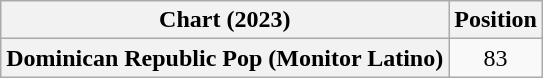<table class="wikitable sortable plainrowheaders" style="text-align:center">
<tr>
<th scope="col">Chart (2023)</th>
<th scope="col">Position</th>
</tr>
<tr>
<th scope="row">Dominican Republic Pop (Monitor Latino)</th>
<td>83</td>
</tr>
</table>
